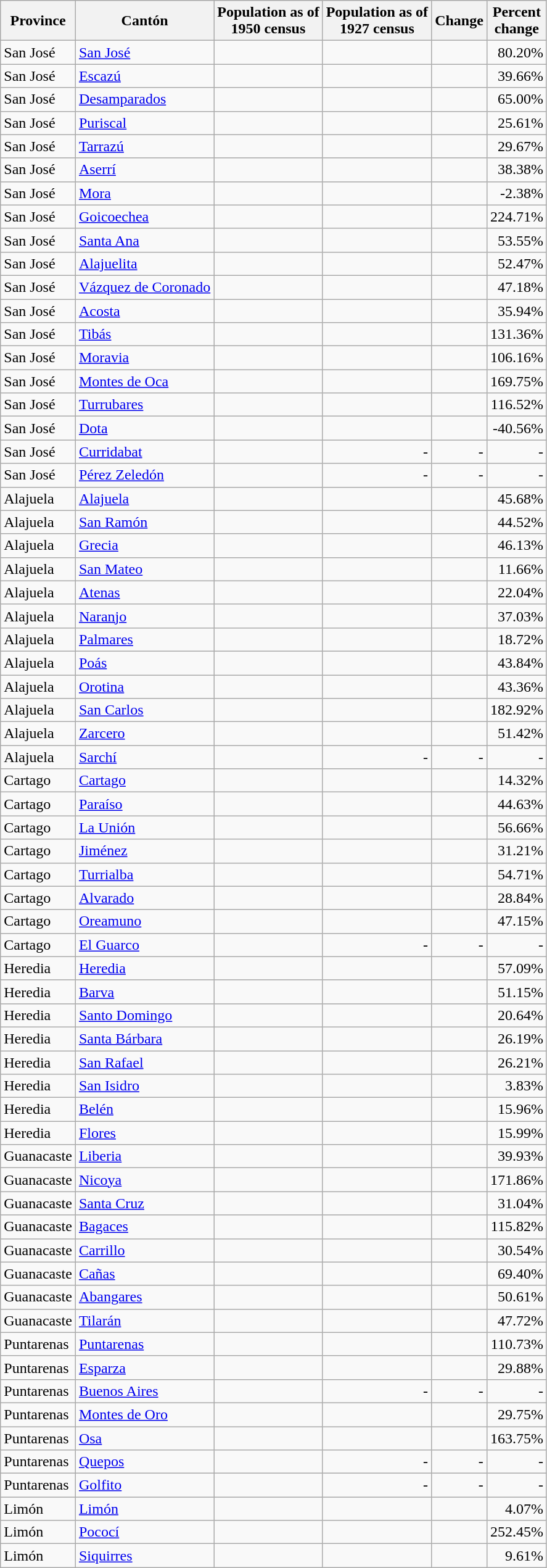<table class="wikitable sortable" style="text-align: right;">
<tr>
<th>Province</th>
<th>Cantón</th>
<th>Population as of<br>1950 census</th>
<th>Population as of<br>1927 census</th>
<th>Change</th>
<th>Percent<br>change</th>
</tr>
<tr>
<td style="text-align: left;">San José</td>
<td style="text-align: left;"><a href='#'>San José</a></td>
<td></td>
<td></td>
<td> </td>
<td>80.20% </td>
</tr>
<tr>
<td style="text-align: left;">San José</td>
<td style="text-align: left;"><a href='#'>Escazú</a></td>
<td></td>
<td></td>
<td> </td>
<td>39.66% </td>
</tr>
<tr>
<td style="text-align: left;">San José</td>
<td style="text-align: left;"><a href='#'>Desamparados</a></td>
<td></td>
<td></td>
<td> </td>
<td>65.00% </td>
</tr>
<tr>
<td style="text-align: left;">San José</td>
<td style="text-align: left;"><a href='#'>Puriscal</a></td>
<td></td>
<td></td>
<td> </td>
<td>25.61% </td>
</tr>
<tr>
<td style="text-align: left;">San José</td>
<td style="text-align: left;"><a href='#'>Tarrazú</a></td>
<td></td>
<td></td>
<td> </td>
<td>29.67% </td>
</tr>
<tr>
<td style="text-align: left;">San José</td>
<td style="text-align: left;"><a href='#'>Aserrí</a></td>
<td></td>
<td></td>
<td> </td>
<td>38.38% </td>
</tr>
<tr>
<td style="text-align: left;">San José</td>
<td style="text-align: left;"><a href='#'>Mora</a></td>
<td></td>
<td></td>
<td> </td>
<td>-2.38% </td>
</tr>
<tr>
<td style="text-align: left;">San José</td>
<td style="text-align: left;"><a href='#'>Goicoechea</a></td>
<td></td>
<td></td>
<td> </td>
<td>224.71% </td>
</tr>
<tr>
<td style="text-align: left;">San José</td>
<td style="text-align: left;"><a href='#'>Santa Ana</a></td>
<td></td>
<td></td>
<td> </td>
<td>53.55% </td>
</tr>
<tr>
<td style="text-align: left;">San José</td>
<td style="text-align: left;"><a href='#'>Alajuelita</a></td>
<td></td>
<td></td>
<td> </td>
<td>52.47% </td>
</tr>
<tr>
<td style="text-align: left;">San José</td>
<td style="text-align: left;"><a href='#'>Vázquez de Coronado</a></td>
<td></td>
<td></td>
<td> </td>
<td>47.18% </td>
</tr>
<tr>
<td style="text-align: left;">San José</td>
<td style="text-align: left;"><a href='#'>Acosta</a></td>
<td></td>
<td></td>
<td> </td>
<td>35.94% </td>
</tr>
<tr>
<td style="text-align: left;">San José</td>
<td style="text-align: left;"><a href='#'>Tibás</a></td>
<td></td>
<td></td>
<td> </td>
<td>131.36% </td>
</tr>
<tr>
<td style="text-align: left;">San José</td>
<td style="text-align: left;"><a href='#'>Moravia</a></td>
<td></td>
<td></td>
<td> </td>
<td>106.16% </td>
</tr>
<tr>
<td style="text-align: left;">San José</td>
<td style="text-align: left;"><a href='#'>Montes de Oca</a></td>
<td></td>
<td></td>
<td> </td>
<td>169.75% </td>
</tr>
<tr>
<td style="text-align: left;">San José</td>
<td style="text-align: left;"><a href='#'>Turrubares</a></td>
<td></td>
<td></td>
<td> </td>
<td>116.52% </td>
</tr>
<tr>
<td style="text-align: left;">San José</td>
<td style="text-align: left;"><a href='#'>Dota</a></td>
<td></td>
<td></td>
<td> </td>
<td>-40.56% </td>
</tr>
<tr>
<td style="text-align: left;">San José</td>
<td style="text-align: left;"><a href='#'>Curridabat</a></td>
<td></td>
<td>-</td>
<td>-</td>
<td>-</td>
</tr>
<tr>
<td style="text-align: left;">San José</td>
<td style="text-align: left;"><a href='#'>Pérez Zeledón</a></td>
<td></td>
<td>-</td>
<td>-</td>
<td>-</td>
</tr>
<tr>
<td style="text-align: left;">Alajuela</td>
<td style="text-align: left;"><a href='#'>Alajuela</a></td>
<td></td>
<td></td>
<td> </td>
<td>45.68% </td>
</tr>
<tr>
<td style="text-align: left;">Alajuela</td>
<td style="text-align: left;"><a href='#'>San Ramón</a></td>
<td></td>
<td></td>
<td> </td>
<td>44.52% </td>
</tr>
<tr>
<td style="text-align: left;">Alajuela</td>
<td style="text-align: left;"><a href='#'>Grecia</a></td>
<td></td>
<td></td>
<td> </td>
<td>46.13% </td>
</tr>
<tr>
<td style="text-align: left;">Alajuela</td>
<td style="text-align: left;"><a href='#'>San Mateo</a></td>
<td></td>
<td></td>
<td> </td>
<td>11.66% </td>
</tr>
<tr>
<td style="text-align: left;">Alajuela</td>
<td style="text-align: left;"><a href='#'>Atenas</a></td>
<td></td>
<td></td>
<td> </td>
<td>22.04% </td>
</tr>
<tr>
<td style="text-align: left;">Alajuela</td>
<td style="text-align: left;"><a href='#'>Naranjo</a></td>
<td></td>
<td></td>
<td> </td>
<td>37.03% </td>
</tr>
<tr>
<td style="text-align: left;">Alajuela</td>
<td style="text-align: left;"><a href='#'>Palmares</a></td>
<td></td>
<td></td>
<td> </td>
<td>18.72% </td>
</tr>
<tr>
<td style="text-align: left;">Alajuela</td>
<td style="text-align: left;"><a href='#'>Poás</a></td>
<td></td>
<td></td>
<td> </td>
<td>43.84% </td>
</tr>
<tr>
<td style="text-align: left;">Alajuela</td>
<td style="text-align: left;"><a href='#'>Orotina</a></td>
<td></td>
<td></td>
<td> </td>
<td>43.36% </td>
</tr>
<tr>
<td style="text-align: left;">Alajuela</td>
<td style="text-align: left;"><a href='#'>San Carlos</a></td>
<td></td>
<td></td>
<td> </td>
<td>182.92% </td>
</tr>
<tr>
<td style="text-align: left;">Alajuela</td>
<td style="text-align: left;"><a href='#'>Zarcero</a></td>
<td></td>
<td></td>
<td> </td>
<td>51.42% </td>
</tr>
<tr>
<td style="text-align: left;">Alajuela</td>
<td style="text-align: left;"><a href='#'>Sarchí</a></td>
<td></td>
<td>-</td>
<td>-</td>
<td>-</td>
</tr>
<tr>
<td style="text-align: left;">Cartago</td>
<td style="text-align: left;"><a href='#'>Cartago</a></td>
<td></td>
<td></td>
<td> </td>
<td>14.32% </td>
</tr>
<tr>
<td style="text-align: left;">Cartago</td>
<td style="text-align: left;"><a href='#'>Paraíso</a></td>
<td></td>
<td></td>
<td> </td>
<td>44.63% </td>
</tr>
<tr>
<td style="text-align: left;">Cartago</td>
<td style="text-align: left;"><a href='#'>La Unión</a></td>
<td></td>
<td></td>
<td> </td>
<td>56.66% </td>
</tr>
<tr>
<td style="text-align: left;">Cartago</td>
<td style="text-align: left;"><a href='#'>Jiménez</a></td>
<td></td>
<td></td>
<td> </td>
<td>31.21% </td>
</tr>
<tr>
<td style="text-align: left;">Cartago</td>
<td style="text-align: left;"><a href='#'>Turrialba</a></td>
<td></td>
<td></td>
<td> </td>
<td>54.71% </td>
</tr>
<tr>
<td style="text-align: left;">Cartago</td>
<td style="text-align: left;"><a href='#'>Alvarado</a></td>
<td></td>
<td></td>
<td> </td>
<td>28.84% </td>
</tr>
<tr>
<td style="text-align: left;">Cartago</td>
<td style="text-align: left;"><a href='#'>Oreamuno</a></td>
<td></td>
<td></td>
<td> </td>
<td>47.15% </td>
</tr>
<tr>
<td style="text-align: left;">Cartago</td>
<td style="text-align: left;"><a href='#'>El Guarco</a></td>
<td></td>
<td>-</td>
<td>-</td>
<td>-</td>
</tr>
<tr>
<td style="text-align: left;">Heredia</td>
<td style="text-align: left;"><a href='#'>Heredia</a></td>
<td></td>
<td></td>
<td> </td>
<td>57.09% </td>
</tr>
<tr>
<td style="text-align: left;">Heredia</td>
<td style="text-align: left;"><a href='#'>Barva</a></td>
<td></td>
<td></td>
<td> </td>
<td>51.15% </td>
</tr>
<tr>
<td style="text-align: left;">Heredia</td>
<td style="text-align: left;"><a href='#'>Santo Domingo</a></td>
<td></td>
<td></td>
<td> </td>
<td>20.64% </td>
</tr>
<tr>
<td style="text-align: left;">Heredia</td>
<td style="text-align: left;"><a href='#'>Santa Bárbara</a></td>
<td></td>
<td></td>
<td> </td>
<td>26.19% </td>
</tr>
<tr>
<td style="text-align: left;">Heredia</td>
<td style="text-align: left;"><a href='#'>San Rafael</a></td>
<td></td>
<td></td>
<td> </td>
<td>26.21% </td>
</tr>
<tr>
<td style="text-align: left;">Heredia</td>
<td style="text-align: left;"><a href='#'>San Isidro</a></td>
<td></td>
<td></td>
<td> </td>
<td>3.83% </td>
</tr>
<tr>
<td style="text-align: left;">Heredia</td>
<td style="text-align: left;"><a href='#'>Belén</a></td>
<td></td>
<td></td>
<td> </td>
<td>15.96% </td>
</tr>
<tr>
<td style="text-align: left;">Heredia</td>
<td style="text-align: left;"><a href='#'>Flores</a></td>
<td></td>
<td></td>
<td> </td>
<td>15.99% </td>
</tr>
<tr>
<td style="text-align: left;">Guanacaste</td>
<td style="text-align: left;"><a href='#'>Liberia</a></td>
<td></td>
<td></td>
<td> </td>
<td>39.93% </td>
</tr>
<tr>
<td style="text-align: left;">Guanacaste</td>
<td style="text-align: left;"><a href='#'>Nicoya</a></td>
<td></td>
<td></td>
<td> </td>
<td>171.86% </td>
</tr>
<tr>
<td style="text-align: left;">Guanacaste</td>
<td style="text-align: left;"><a href='#'>Santa Cruz</a></td>
<td></td>
<td></td>
<td> </td>
<td>31.04% </td>
</tr>
<tr>
<td style="text-align: left;">Guanacaste</td>
<td style="text-align: left;"><a href='#'>Bagaces</a></td>
<td></td>
<td></td>
<td> </td>
<td>115.82% </td>
</tr>
<tr>
<td style="text-align: left;">Guanacaste</td>
<td style="text-align: left;"><a href='#'>Carrillo</a></td>
<td></td>
<td></td>
<td> </td>
<td>30.54% </td>
</tr>
<tr>
<td style="text-align: left;">Guanacaste</td>
<td style="text-align: left;"><a href='#'>Cañas</a></td>
<td></td>
<td></td>
<td> </td>
<td>69.40% </td>
</tr>
<tr>
<td style="text-align: left;">Guanacaste</td>
<td style="text-align: left;"><a href='#'>Abangares</a></td>
<td></td>
<td></td>
<td> </td>
<td>50.61% </td>
</tr>
<tr>
<td style="text-align: left;">Guanacaste</td>
<td style="text-align: left;"><a href='#'>Tilarán</a></td>
<td></td>
<td></td>
<td> </td>
<td>47.72% </td>
</tr>
<tr>
<td style="text-align: left;">Puntarenas</td>
<td style="text-align: left;"><a href='#'>Puntarenas</a></td>
<td></td>
<td></td>
<td> </td>
<td>110.73% </td>
</tr>
<tr>
<td style="text-align: left;">Puntarenas</td>
<td style="text-align: left;"><a href='#'>Esparza</a></td>
<td></td>
<td></td>
<td> </td>
<td>29.88% </td>
</tr>
<tr>
<td style="text-align: left;">Puntarenas</td>
<td style="text-align: left;"><a href='#'>Buenos Aires</a></td>
<td></td>
<td>-</td>
<td>-</td>
<td>-</td>
</tr>
<tr>
<td style="text-align: left;">Puntarenas</td>
<td style="text-align: left;"><a href='#'>Montes de Oro</a></td>
<td></td>
<td></td>
<td> </td>
<td>29.75% </td>
</tr>
<tr>
<td style="text-align: left;">Puntarenas</td>
<td style="text-align: left;"><a href='#'>Osa</a></td>
<td></td>
<td></td>
<td> </td>
<td>163.75% </td>
</tr>
<tr>
<td style="text-align: left;">Puntarenas</td>
<td style="text-align: left;"><a href='#'>Quepos</a></td>
<td></td>
<td>-</td>
<td>-</td>
<td>-</td>
</tr>
<tr>
<td style="text-align: left;">Puntarenas</td>
<td style="text-align: left;"><a href='#'>Golfito</a></td>
<td></td>
<td>-</td>
<td>-</td>
<td>-</td>
</tr>
<tr>
<td style="text-align: left;">Limón</td>
<td style="text-align: left;"><a href='#'>Limón</a></td>
<td></td>
<td></td>
<td> </td>
<td>4.07% </td>
</tr>
<tr>
<td style="text-align: left;">Limón</td>
<td style="text-align: left;"><a href='#'>Pococí</a></td>
<td></td>
<td></td>
<td> </td>
<td>252.45% </td>
</tr>
<tr>
<td style="text-align: left;">Limón</td>
<td style="text-align: left;"><a href='#'>Siquirres</a></td>
<td></td>
<td></td>
<td> </td>
<td>9.61% </td>
</tr>
</table>
